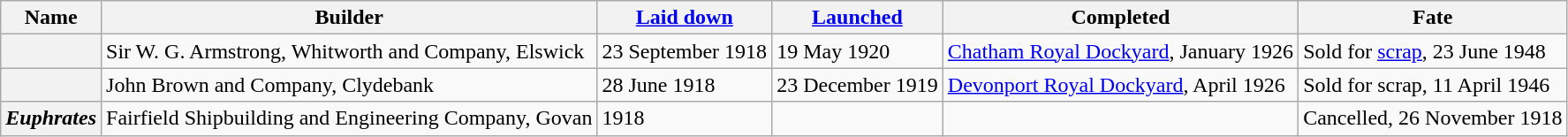<table class="wikitable plainrowheaders">
<tr>
<th scope="col">Name</th>
<th scope="col">Builder</th>
<th scope="col"><a href='#'>Laid down</a></th>
<th scope="col"><a href='#'>Launched</a></th>
<th scope="col">Completed</th>
<th scope="col">Fate</th>
</tr>
<tr>
<th scope="row"></th>
<td>Sir W. G. Armstrong, Whitworth and Company, Elswick</td>
<td>23 September 1918</td>
<td>19 May 1920</td>
<td><a href='#'>Chatham Royal Dockyard</a>, January 1926</td>
<td>Sold for <a href='#'>scrap</a>, 23 June 1948</td>
</tr>
<tr>
<th scope="row"></th>
<td>John Brown and Company, Clydebank</td>
<td>28 June 1918</td>
<td>23 December 1919</td>
<td><a href='#'>Devonport Royal Dockyard</a>, April 1926</td>
<td>Sold for scrap, 11 April 1946</td>
</tr>
<tr>
<th scope="row"><em>Euphrates</em></th>
<td>Fairfield Shipbuilding and Engineering Company, Govan</td>
<td>1918</td>
<td></td>
<td></td>
<td>Cancelled, 26 November 1918</td>
</tr>
</table>
